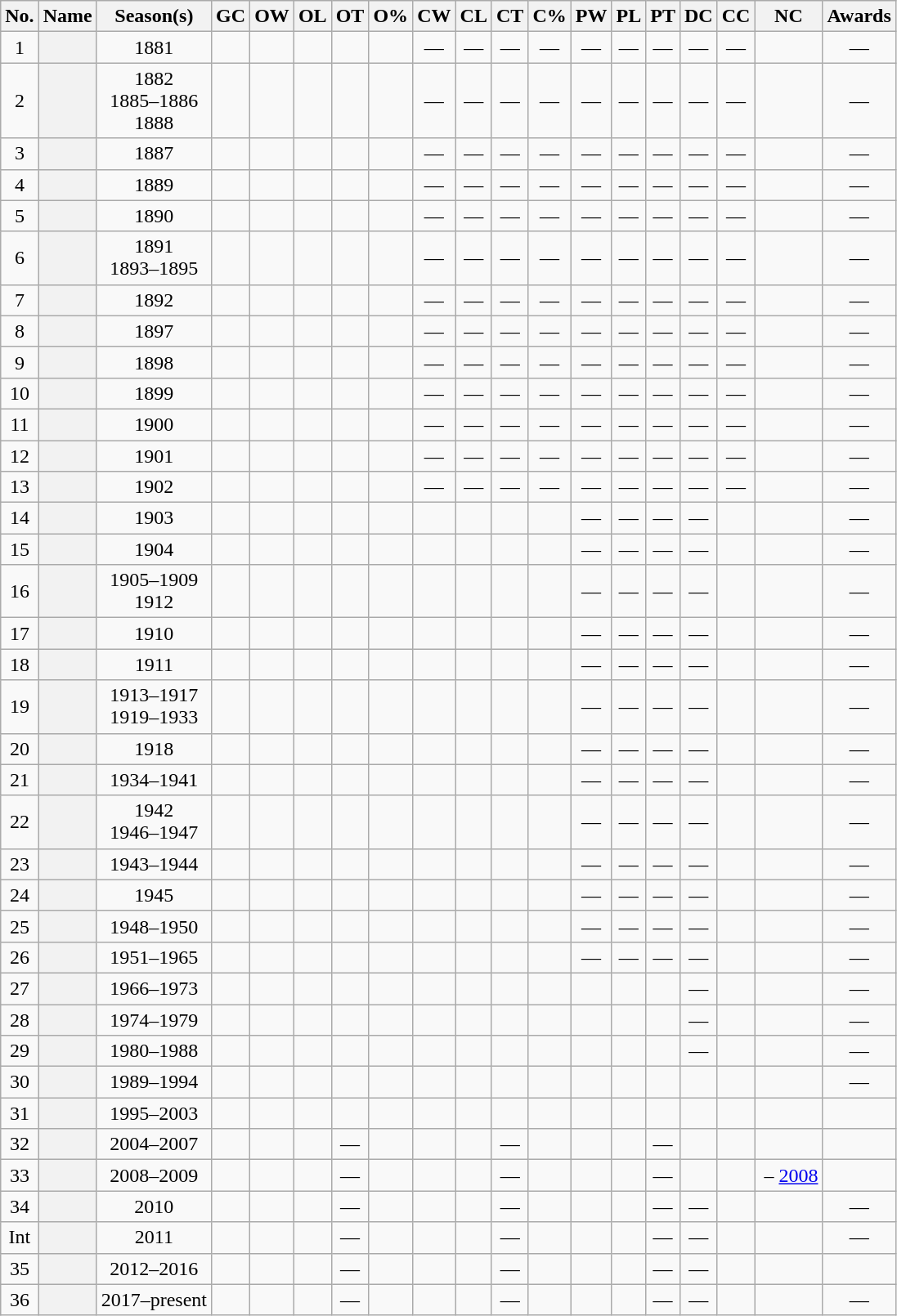<table class="wikitable sortable" style="text-align:center">
<tr>
<th scope="col" class="unsortable">No.</th>
<th scope="col">Name</th>
<th scope="col">Season(s)</th>
<th scope="col">GC</th>
<th scope="col">OW</th>
<th scope="col">OL</th>
<th scope="col">OT</th>
<th scope="col">O%</th>
<th scope="col">CW</th>
<th scope="col">CL</th>
<th scope="col">CT</th>
<th scope="col">C%</th>
<th scope="col">PW</th>
<th scope="col">PL</th>
<th scope="col">PT</th>
<th scope="col">DC</th>
<th scope="col">CC</th>
<th scope="col">NC</th>
<th scope="col" class="unsortable">Awards</th>
</tr>
<tr>
<td>1</td>
<th scope="row"></th>
<td>1881</td>
<td></td>
<td></td>
<td></td>
<td></td>
<td></td>
<td>—</td>
<td>—</td>
<td>—</td>
<td>—</td>
<td>—</td>
<td>—</td>
<td>—</td>
<td>—</td>
<td>—</td>
<td></td>
<td>—</td>
</tr>
<tr>
<td>2</td>
<th scope="row"></th>
<td>1882<br>1885–1886<br>1888</td>
<td></td>
<td></td>
<td></td>
<td></td>
<td></td>
<td>—</td>
<td>—</td>
<td>—</td>
<td>—</td>
<td>—</td>
<td>—</td>
<td>—</td>
<td>—</td>
<td>—</td>
<td></td>
<td>—</td>
</tr>
<tr>
<td>3</td>
<th scope="row"></th>
<td>1887</td>
<td></td>
<td></td>
<td></td>
<td></td>
<td></td>
<td>—</td>
<td>—</td>
<td>—</td>
<td>—</td>
<td>—</td>
<td>—</td>
<td>—</td>
<td>—</td>
<td>—</td>
<td></td>
<td>—</td>
</tr>
<tr>
<td>4</td>
<th scope="row"></th>
<td>1889</td>
<td></td>
<td></td>
<td></td>
<td></td>
<td></td>
<td>—</td>
<td>—</td>
<td>—</td>
<td>—</td>
<td>—</td>
<td>—</td>
<td>—</td>
<td>—</td>
<td>—</td>
<td></td>
<td>—</td>
</tr>
<tr>
<td>5</td>
<th scope="row"></th>
<td>1890</td>
<td></td>
<td></td>
<td></td>
<td></td>
<td></td>
<td>—</td>
<td>—</td>
<td>—</td>
<td>—</td>
<td>—</td>
<td>—</td>
<td>—</td>
<td>—</td>
<td>—</td>
<td></td>
<td>—</td>
</tr>
<tr>
<td>6</td>
<th scope="row"></th>
<td>1891<br>1893–1895</td>
<td></td>
<td></td>
<td></td>
<td></td>
<td></td>
<td>—</td>
<td>—</td>
<td>—</td>
<td>—</td>
<td>—</td>
<td>—</td>
<td>—</td>
<td>—</td>
<td>—</td>
<td></td>
<td>—</td>
</tr>
<tr>
<td>7</td>
<th scope="row"></th>
<td>1892</td>
<td></td>
<td></td>
<td></td>
<td></td>
<td></td>
<td>—</td>
<td>—</td>
<td>—</td>
<td>—</td>
<td>—</td>
<td>—</td>
<td>—</td>
<td>—</td>
<td>—</td>
<td></td>
<td>—</td>
</tr>
<tr>
<td>8</td>
<th scope="row"></th>
<td>1897</td>
<td></td>
<td></td>
<td></td>
<td></td>
<td></td>
<td>—</td>
<td>—</td>
<td>—</td>
<td>—</td>
<td>—</td>
<td>—</td>
<td>—</td>
<td>—</td>
<td>—</td>
<td></td>
<td>—</td>
</tr>
<tr>
<td>9</td>
<th scope="row"></th>
<td>1898</td>
<td></td>
<td></td>
<td></td>
<td></td>
<td></td>
<td>—</td>
<td>—</td>
<td>—</td>
<td>—</td>
<td>—</td>
<td>—</td>
<td>—</td>
<td>—</td>
<td>—</td>
<td></td>
<td>—</td>
</tr>
<tr>
<td>10</td>
<th scope="row"></th>
<td>1899</td>
<td></td>
<td></td>
<td></td>
<td></td>
<td></td>
<td>—</td>
<td>—</td>
<td>—</td>
<td>—</td>
<td>—</td>
<td>—</td>
<td>—</td>
<td>—</td>
<td>—</td>
<td></td>
<td>—</td>
</tr>
<tr>
<td>11</td>
<th scope="row"></th>
<td>1900</td>
<td></td>
<td></td>
<td></td>
<td></td>
<td></td>
<td>—</td>
<td>—</td>
<td>—</td>
<td>—</td>
<td>—</td>
<td>—</td>
<td>—</td>
<td>—</td>
<td>—</td>
<td></td>
<td>—</td>
</tr>
<tr>
<td>12</td>
<th scope="row"></th>
<td>1901</td>
<td></td>
<td></td>
<td></td>
<td></td>
<td></td>
<td>—</td>
<td>—</td>
<td>—</td>
<td>—</td>
<td>—</td>
<td>—</td>
<td>—</td>
<td>—</td>
<td>—</td>
<td></td>
<td>—</td>
</tr>
<tr>
<td>13</td>
<th scope="row"></th>
<td>1902</td>
<td></td>
<td></td>
<td></td>
<td></td>
<td></td>
<td>—</td>
<td>—</td>
<td>—</td>
<td>—</td>
<td>—</td>
<td>—</td>
<td>—</td>
<td>—</td>
<td>—</td>
<td></td>
<td>—</td>
</tr>
<tr>
<td>14</td>
<th scope="row"></th>
<td>1903</td>
<td></td>
<td></td>
<td></td>
<td></td>
<td></td>
<td></td>
<td></td>
<td></td>
<td></td>
<td>—</td>
<td>—</td>
<td>—</td>
<td>—</td>
<td></td>
<td></td>
<td>—</td>
</tr>
<tr>
<td>15</td>
<th scope="row"></th>
<td>1904</td>
<td></td>
<td></td>
<td></td>
<td></td>
<td></td>
<td></td>
<td></td>
<td></td>
<td></td>
<td>—</td>
<td>—</td>
<td>—</td>
<td>—</td>
<td></td>
<td></td>
<td>—</td>
</tr>
<tr>
<td>16</td>
<th scope="row"></th>
<td>1905–1909<br>1912</td>
<td></td>
<td></td>
<td></td>
<td></td>
<td></td>
<td></td>
<td></td>
<td></td>
<td></td>
<td>—</td>
<td>—</td>
<td>—</td>
<td>—</td>
<td></td>
<td></td>
<td>—</td>
</tr>
<tr>
<td>17</td>
<th scope="row"></th>
<td>1910</td>
<td></td>
<td></td>
<td></td>
<td></td>
<td></td>
<td></td>
<td></td>
<td></td>
<td></td>
<td>—</td>
<td>—</td>
<td>—</td>
<td>—</td>
<td></td>
<td></td>
<td>—</td>
</tr>
<tr>
<td>18</td>
<th scope="row"></th>
<td>1911</td>
<td></td>
<td></td>
<td></td>
<td></td>
<td></td>
<td></td>
<td></td>
<td></td>
<td></td>
<td>—</td>
<td>—</td>
<td>—</td>
<td>—</td>
<td></td>
<td></td>
<td>—</td>
</tr>
<tr>
<td>19</td>
<th scope="row"></th>
<td>1913–1917<br>1919–1933</td>
<td></td>
<td></td>
<td></td>
<td></td>
<td></td>
<td></td>
<td></td>
<td></td>
<td></td>
<td>—</td>
<td>—</td>
<td>—</td>
<td>—</td>
<td></td>
<td></td>
<td>—</td>
</tr>
<tr>
<td>20</td>
<th scope="row"></th>
<td>1918</td>
<td></td>
<td></td>
<td></td>
<td></td>
<td></td>
<td></td>
<td></td>
<td></td>
<td></td>
<td>—</td>
<td>—</td>
<td>—</td>
<td>—</td>
<td></td>
<td></td>
<td>—</td>
</tr>
<tr>
<td>21</td>
<th scope="row"></th>
<td>1934–1941</td>
<td></td>
<td></td>
<td></td>
<td></td>
<td></td>
<td></td>
<td></td>
<td></td>
<td></td>
<td>—</td>
<td>—</td>
<td>—</td>
<td>—</td>
<td></td>
<td></td>
<td>—</td>
</tr>
<tr>
<td>22</td>
<th scope="row"></th>
<td>1942<br>1946–1947</td>
<td></td>
<td></td>
<td></td>
<td></td>
<td></td>
<td></td>
<td></td>
<td></td>
<td></td>
<td>—</td>
<td>—</td>
<td>—</td>
<td>—</td>
<td></td>
<td></td>
<td>—</td>
</tr>
<tr>
<td>23</td>
<th scope="row"></th>
<td>1943–1944</td>
<td></td>
<td></td>
<td></td>
<td></td>
<td></td>
<td></td>
<td></td>
<td></td>
<td></td>
<td>—</td>
<td>—</td>
<td>—</td>
<td>—</td>
<td></td>
<td></td>
<td>—</td>
</tr>
<tr>
<td>24</td>
<th scope="row"></th>
<td>1945</td>
<td></td>
<td></td>
<td></td>
<td></td>
<td></td>
<td></td>
<td></td>
<td></td>
<td></td>
<td>—</td>
<td>—</td>
<td>—</td>
<td>—</td>
<td></td>
<td></td>
<td>—</td>
</tr>
<tr>
<td>25</td>
<th scope="row"></th>
<td>1948–1950</td>
<td></td>
<td></td>
<td></td>
<td></td>
<td></td>
<td></td>
<td></td>
<td></td>
<td></td>
<td>—</td>
<td>—</td>
<td>—</td>
<td>—</td>
<td></td>
<td></td>
<td>—</td>
</tr>
<tr>
<td>26</td>
<th scope="row"></th>
<td>1951–1965</td>
<td></td>
<td></td>
<td></td>
<td></td>
<td></td>
<td></td>
<td></td>
<td></td>
<td></td>
<td>—</td>
<td>—</td>
<td>—</td>
<td>—</td>
<td></td>
<td></td>
<td>—</td>
</tr>
<tr>
<td>27</td>
<th scope="row"></th>
<td>1966–1973</td>
<td></td>
<td></td>
<td></td>
<td></td>
<td></td>
<td></td>
<td></td>
<td></td>
<td></td>
<td></td>
<td></td>
<td></td>
<td>—</td>
<td></td>
<td></td>
<td>—</td>
</tr>
<tr>
<td>28</td>
<th scope="row"></th>
<td>1974–1979</td>
<td></td>
<td></td>
<td></td>
<td></td>
<td></td>
<td></td>
<td></td>
<td></td>
<td></td>
<td></td>
<td></td>
<td></td>
<td>—</td>
<td></td>
<td></td>
<td>—</td>
</tr>
<tr>
<td>29</td>
<th scope="row"></th>
<td>1980–1988</td>
<td></td>
<td></td>
<td></td>
<td></td>
<td></td>
<td></td>
<td></td>
<td></td>
<td></td>
<td></td>
<td></td>
<td></td>
<td>—</td>
<td></td>
<td></td>
<td>—</td>
</tr>
<tr>
<td>30</td>
<th scope="row"></th>
<td>1989–1994</td>
<td></td>
<td></td>
<td></td>
<td></td>
<td></td>
<td></td>
<td></td>
<td></td>
<td></td>
<td></td>
<td></td>
<td></td>
<td></td>
<td></td>
<td></td>
<td>—</td>
</tr>
<tr>
<td>31</td>
<th scope="row"></th>
<td>1995–2003</td>
<td></td>
<td></td>
<td></td>
<td></td>
<td></td>
<td></td>
<td></td>
<td></td>
<td></td>
<td></td>
<td></td>
<td></td>
<td></td>
<td></td>
<td></td>
<td><br></td>
</tr>
<tr>
<td>32</td>
<th scope="row"></th>
<td>2004–2007</td>
<td></td>
<td></td>
<td></td>
<td>—</td>
<td></td>
<td></td>
<td></td>
<td>—</td>
<td></td>
<td></td>
<td></td>
<td>—</td>
<td></td>
<td></td>
<td></td>
<td></td>
</tr>
<tr>
<td>33</td>
<th scope="row"></th>
<td>2008–2009</td>
<td></td>
<td></td>
<td></td>
<td>—</td>
<td></td>
<td></td>
<td></td>
<td>—</td>
<td></td>
<td></td>
<td></td>
<td>—</td>
<td></td>
<td></td>
<td> – <a href='#'>2008</a></td>
<td><br></td>
</tr>
<tr>
<td>34</td>
<th scope="row"></th>
<td>2010</td>
<td></td>
<td></td>
<td></td>
<td>—</td>
<td></td>
<td></td>
<td></td>
<td>—</td>
<td></td>
<td></td>
<td></td>
<td>—</td>
<td>—</td>
<td></td>
<td></td>
<td>—</td>
</tr>
<tr>
<td>Int</td>
<th scope="row"><br></th>
<td>2011</td>
<td></td>
<td></td>
<td></td>
<td>—</td>
<td></td>
<td></td>
<td></td>
<td>—</td>
<td></td>
<td></td>
<td></td>
<td>—</td>
<td>—</td>
<td></td>
<td></td>
<td>—</td>
</tr>
<tr>
<td>35</td>
<th scope="row"></th>
<td>2012–2016</td>
<td></td>
<td></td>
<td></td>
<td>—</td>
<td></td>
<td></td>
<td></td>
<td>—</td>
<td></td>
<td></td>
<td></td>
<td>—</td>
<td>—</td>
<td></td>
<td></td>
<td></td>
</tr>
<tr>
<td>36</td>
<th scope="row"></th>
<td>2017–present</td>
<td></td>
<td></td>
<td></td>
<td>—</td>
<td></td>
<td></td>
<td></td>
<td>—</td>
<td></td>
<td></td>
<td></td>
<td>—</td>
<td>—</td>
<td></td>
<td></td>
<td>—</td>
</tr>
</table>
